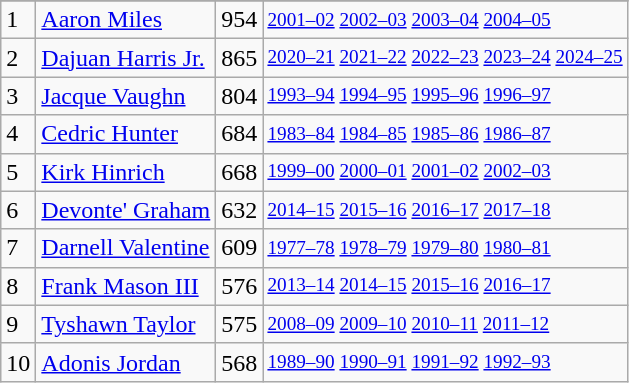<table class="wikitable">
<tr>
</tr>
<tr>
<td>1</td>
<td><a href='#'>Aaron Miles</a></td>
<td>954</td>
<td style="font-size:80%;"><a href='#'>2001–02</a> <a href='#'>2002–03</a> <a href='#'>2003–04</a> <a href='#'>2004–05</a></td>
</tr>
<tr>
<td>2</td>
<td><a href='#'>Dajuan Harris Jr.</a></td>
<td>865</td>
<td style="font-size:80%;"><a href='#'>2020–21</a> <a href='#'>2021–22</a> <a href='#'>2022–23</a> <a href='#'>2023–24</a> <a href='#'>2024–25</a></td>
</tr>
<tr>
<td>3</td>
<td><a href='#'>Jacque Vaughn</a></td>
<td>804</td>
<td style="font-size:80%;"><a href='#'>1993–94</a> <a href='#'>1994–95</a> <a href='#'>1995–96</a> <a href='#'>1996–97</a></td>
</tr>
<tr>
<td>4</td>
<td><a href='#'>Cedric Hunter</a></td>
<td>684</td>
<td style="font-size:80%;"><a href='#'>1983–84</a> <a href='#'>1984–85</a> <a href='#'>1985–86</a> <a href='#'>1986–87</a></td>
</tr>
<tr>
<td>5</td>
<td><a href='#'>Kirk Hinrich</a></td>
<td>668</td>
<td style="font-size:80%;"><a href='#'>1999–00</a> <a href='#'>2000–01</a> <a href='#'>2001–02</a> <a href='#'>2002–03</a></td>
</tr>
<tr>
<td>6</td>
<td><a href='#'>Devonte' Graham</a></td>
<td>632</td>
<td style="font-size:80%;"><a href='#'>2014–15</a> <a href='#'>2015–16</a> <a href='#'>2016–17</a> <a href='#'>2017–18</a></td>
</tr>
<tr>
<td>7</td>
<td><a href='#'>Darnell Valentine</a></td>
<td>609</td>
<td style="font-size:80%;"><a href='#'>1977–78</a> <a href='#'>1978–79</a> <a href='#'>1979–80</a> <a href='#'>1980–81</a></td>
</tr>
<tr>
<td>8</td>
<td><a href='#'>Frank Mason III</a></td>
<td>576</td>
<td style="font-size:80%;"><a href='#'>2013–14</a> <a href='#'>2014–15</a> <a href='#'>2015–16</a> <a href='#'>2016–17</a></td>
</tr>
<tr>
<td>9</td>
<td><a href='#'>Tyshawn Taylor</a></td>
<td>575</td>
<td style="font-size:80%;"><a href='#'>2008–09</a> <a href='#'>2009–10</a> <a href='#'>2010–11</a> <a href='#'>2011–12</a></td>
</tr>
<tr>
<td>10</td>
<td><a href='#'>Adonis Jordan</a></td>
<td>568</td>
<td style="font-size:80%;"><a href='#'>1989–90</a> <a href='#'>1990–91</a> <a href='#'>1991–92</a> <a href='#'>1992–93</a></td>
</tr>
</table>
